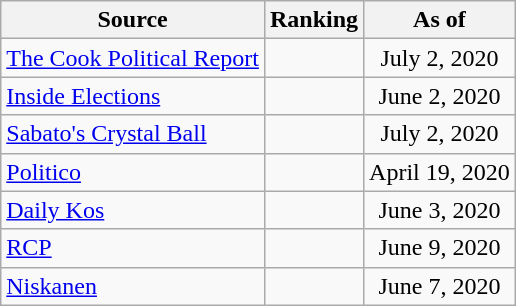<table class="wikitable" style="text-align:center">
<tr>
<th>Source</th>
<th>Ranking</th>
<th>As of</th>
</tr>
<tr>
<td align=left><a href='#'>The Cook Political Report</a></td>
<td></td>
<td>July 2, 2020</td>
</tr>
<tr>
<td align=left><a href='#'>Inside Elections</a></td>
<td></td>
<td>June 2, 2020</td>
</tr>
<tr>
<td align=left><a href='#'>Sabato's Crystal Ball</a></td>
<td></td>
<td>July 2, 2020</td>
</tr>
<tr>
<td align="left"><a href='#'>Politico</a></td>
<td></td>
<td>April 19, 2020</td>
</tr>
<tr>
<td align="left"><a href='#'>Daily Kos</a></td>
<td></td>
<td>June 3, 2020</td>
</tr>
<tr>
<td align="left"><a href='#'>RCP</a></td>
<td></td>
<td>June 9, 2020</td>
</tr>
<tr>
<td align="left"><a href='#'>Niskanen</a></td>
<td></td>
<td>June 7, 2020</td>
</tr>
</table>
